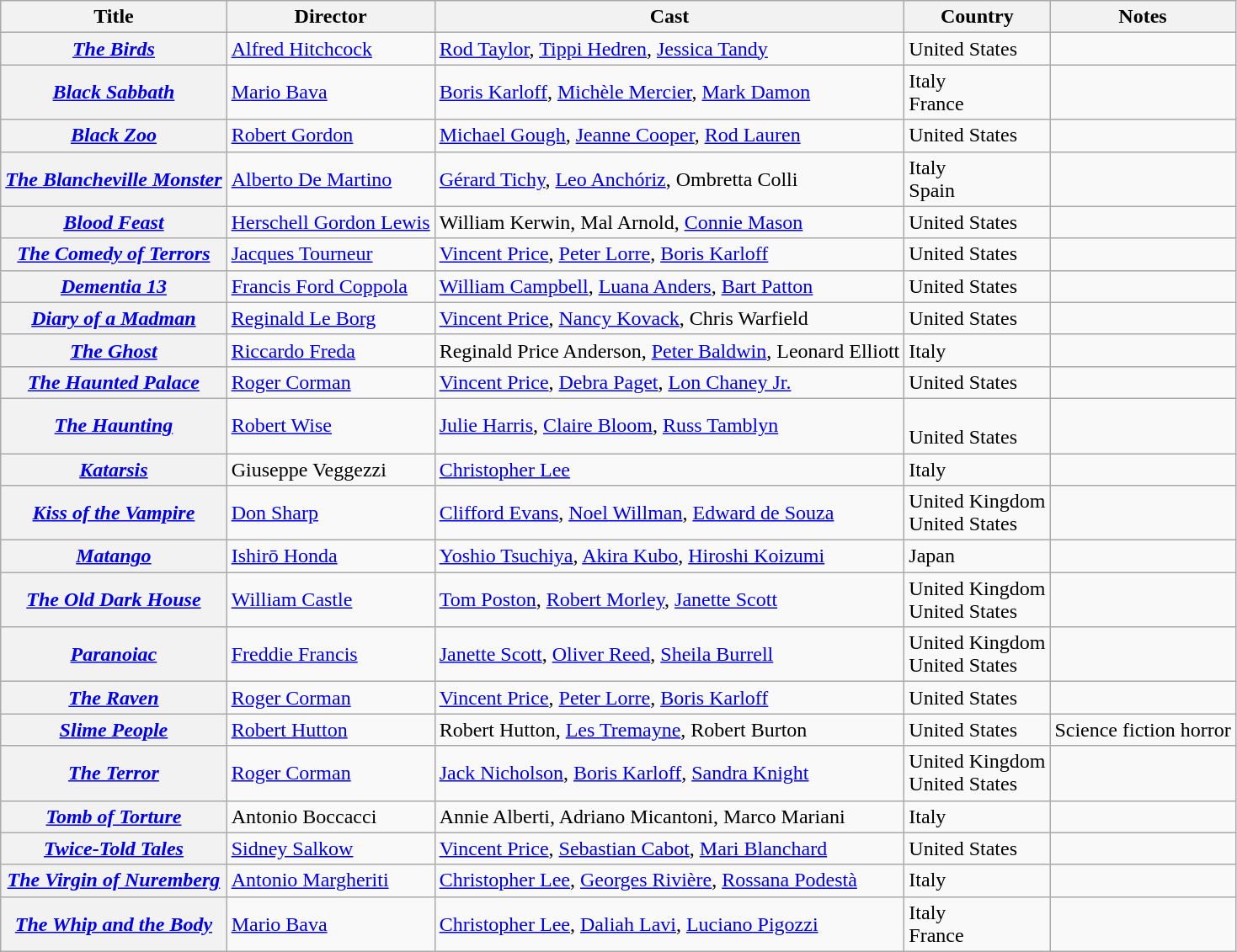<table class="wikitable sortable">
<tr>
<th scope="col">Title</th>
<th scope="col">Director</th>
<th scope="col" class="unsortable">Cast</th>
<th scope="col">Country</th>
<th scope="col">Notes</th>
</tr>
<tr>
<th><em><a href='#'>The Birds</a></em></th>
<td data-sort-value="Hitchcock, Alfred"><a href='#'>Alfred Hitchcock</a></td>
<td><a href='#'>Rod Taylor</a>, <a href='#'>Tippi Hedren</a>, <a href='#'>Jessica Tandy</a></td>
<td>United States</td>
<td></td>
</tr>
<tr>
<th><em><a href='#'>Black Sabbath</a></em></th>
<td data-sort-value="Bava, Mario"><a href='#'>Mario Bava</a></td>
<td><a href='#'>Boris Karloff</a>, <a href='#'>Michèle Mercier</a>, <a href='#'>Mark Damon</a></td>
<td>Italy<br>France</td>
<td></td>
</tr>
<tr>
<th><em><a href='#'>Black Zoo</a></em></th>
<td data-sort-value="Gordon, Robert"><a href='#'>Robert Gordon</a></td>
<td><a href='#'>Michael Gough</a>, <a href='#'>Jeanne Cooper</a>, <a href='#'>Rod Lauren</a></td>
<td>United States</td>
<td></td>
</tr>
<tr>
<th><em><a href='#'>The Blancheville Monster</a></em></th>
<td data-sort-value="De Martino, Alberto"><a href='#'>Alberto De Martino</a></td>
<td><a href='#'>Gérard Tichy</a>, <a href='#'>Leo Anchóriz</a>, Ombretta Colli</td>
<td>Italy<br>Spain</td>
<td></td>
</tr>
<tr>
<th><em><a href='#'>Blood Feast</a></em></th>
<td data-sort-value="Lewis, Herschell Gordon"><a href='#'>Herschell Gordon Lewis</a></td>
<td>William Kerwin, Mal Arnold, <a href='#'>Connie Mason</a></td>
<td>United States</td>
<td></td>
</tr>
<tr>
<th><em><a href='#'>The Comedy of Terrors</a></em></th>
<td data-sort-value="Tourneur, Jacques"><a href='#'>Jacques Tourneur</a></td>
<td><a href='#'>Vincent Price</a>, <a href='#'>Peter Lorre</a>, <a href='#'>Boris Karloff</a></td>
<td>United States</td>
<td></td>
</tr>
<tr>
<th><em><a href='#'>Dementia 13</a></em></th>
<td data-sort-value="Coppola, Francis Ford"><a href='#'>Francis Ford Coppola</a></td>
<td><a href='#'>William Campbell</a>, <a href='#'>Luana Anders</a>, <a href='#'>Bart Patton</a></td>
<td>United States</td>
<td></td>
</tr>
<tr>
<th><em><a href='#'>Diary of a Madman</a></em></th>
<td data-sort-value="Le Borg, Reginald"><a href='#'>Reginald Le Borg</a></td>
<td><a href='#'>Vincent Price</a>, <a href='#'>Nancy Kovack</a>, Chris Warfield</td>
<td>United States</td>
<td></td>
</tr>
<tr>
<th><em><a href='#'>The Ghost</a></em></th>
<td data-sort-value="Freda, Riccardo"><a href='#'>Riccardo Freda</a></td>
<td>Reginald Price Anderson, <a href='#'>Peter Baldwin</a>, Leonard Elliott</td>
<td>Italy</td>
<td></td>
</tr>
<tr>
<th><em><a href='#'>The Haunted Palace</a></em></th>
<td data-sort-value="Corman, Roger"><a href='#'>Roger Corman</a></td>
<td><a href='#'>Vincent Price</a>, <a href='#'>Debra Paget</a>, <a href='#'>Lon Chaney Jr.</a></td>
<td>United States</td>
<td></td>
</tr>
<tr>
<th><em><a href='#'>The Haunting</a></em></th>
<td data-sort-value="Wise, Robert"><a href='#'>Robert Wise</a></td>
<td><a href='#'>Julie Harris</a>, <a href='#'>Claire Bloom</a>, <a href='#'>Russ Tamblyn</a></td>
<td><br>United States</td>
<td></td>
</tr>
<tr ->
<th><em><a href='#'>Katarsis</a></em></th>
<td data-sort-value="Veggezzi, Giuseppe">Giuseppe Veggezzi</td>
<td><a href='#'>Christopher Lee</a></td>
<td>Italy</td>
<td></td>
</tr>
<tr>
<th><em><a href='#'>Kiss of the Vampire</a></em></th>
<td data-sort-value="Sharp, Don"><a href='#'>Don Sharp</a></td>
<td><a href='#'>Clifford Evans</a>, <a href='#'>Noel Willman</a>, <a href='#'>Edward de Souza</a></td>
<td>United Kingdom<br>United States</td>
<td></td>
</tr>
<tr>
<th><em><a href='#'>Matango</a></em></th>
<td data-sort-value="Honda, Ishirō"><a href='#'>Ishirō Honda</a></td>
<td><a href='#'>Yoshio Tsuchiya</a>, <a href='#'>Akira Kubo</a>, <a href='#'>Hiroshi Koizumi</a></td>
<td>Japan</td>
<td></td>
</tr>
<tr>
<th><em><a href='#'>The Old Dark House</a></em></th>
<td data-sort-value="Castle, William"><a href='#'>William Castle</a></td>
<td><a href='#'>Tom Poston</a>, <a href='#'>Robert Morley</a>, <a href='#'>Janette Scott</a></td>
<td>United Kingdom<br>United States</td>
<td></td>
</tr>
<tr>
<th><em><a href='#'>Paranoiac</a></em></th>
<td data-sort-value="Francis, Freddie"><a href='#'>Freddie Francis</a></td>
<td><a href='#'>Janette Scott</a>, <a href='#'>Oliver Reed</a>, <a href='#'>Sheila Burrell</a></td>
<td>United Kingdom<br>United States</td>
<td></td>
</tr>
<tr>
<th><em><a href='#'>The Raven</a></em></th>
<td data-sort-value="Corman, Roger"><a href='#'>Roger Corman</a></td>
<td><a href='#'>Vincent Price</a>, <a href='#'>Peter Lorre</a>, <a href='#'>Boris Karloff</a></td>
<td>United States</td>
<td></td>
</tr>
<tr>
<th><em><a href='#'>Slime People</a></em></th>
<td data-sort-value="Hutton, Robert"><a href='#'>Robert Hutton</a></td>
<td>Robert Hutton, <a href='#'>Les Tremayne</a>, Robert Burton</td>
<td>United States</td>
<td>Science fiction horror</td>
</tr>
<tr>
<th><em><a href='#'>The Terror</a></em></th>
<td data-sort-value="Corman, Roger"><a href='#'>Roger Corman</a></td>
<td><a href='#'>Jack Nicholson</a>, <a href='#'>Boris Karloff</a>, <a href='#'>Sandra Knight</a></td>
<td>United Kingdom<br>United States</td>
<td></td>
</tr>
<tr>
<th><em><a href='#'>Tomb of Torture</a></em></th>
<td data-sort-value="Boccacci, Antonio">Antonio Boccacci</td>
<td>Annie Alberti, Adriano Micantoni, Marco Mariani</td>
<td>Italy</td>
<td></td>
</tr>
<tr>
<th><em><a href='#'>Twice-Told Tales</a></em></th>
<td data-sort-value="Salkow, Sidney"><a href='#'>Sidney Salkow</a></td>
<td><a href='#'>Vincent Price</a>, <a href='#'>Sebastian Cabot</a>, <a href='#'>Mari Blanchard</a></td>
<td>United States</td>
<td></td>
</tr>
<tr>
<th><em><a href='#'>The Virgin of Nuremberg</a></em></th>
<td data-sort-value="Margheriti, Antonio"><a href='#'>Antonio Margheriti</a></td>
<td><a href='#'>Christopher Lee</a>, <a href='#'>Georges Rivière</a>, <a href='#'>Rossana Podestà</a></td>
<td>Italy</td>
<td></td>
</tr>
<tr>
<th><em><a href='#'>The Whip and the Body</a></em></th>
<td data-sort-value="Bava, Mario"><a href='#'>Mario Bava</a></td>
<td><a href='#'>Christopher Lee</a>, <a href='#'>Daliah Lavi</a>, <a href='#'>Luciano Pigozzi</a></td>
<td>Italy<br>France</td>
<td></td>
</tr>
</table>
